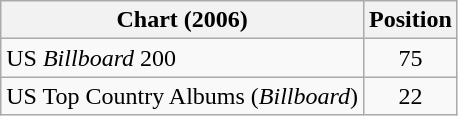<table class="wikitable sortable">
<tr>
<th>Chart (2006)</th>
<th>Position</th>
</tr>
<tr>
<td>US <em>Billboard</em> 200</td>
<td align="center">75</td>
</tr>
<tr>
<td>US Top Country Albums (<em>Billboard</em>)</td>
<td align="center">22</td>
</tr>
</table>
